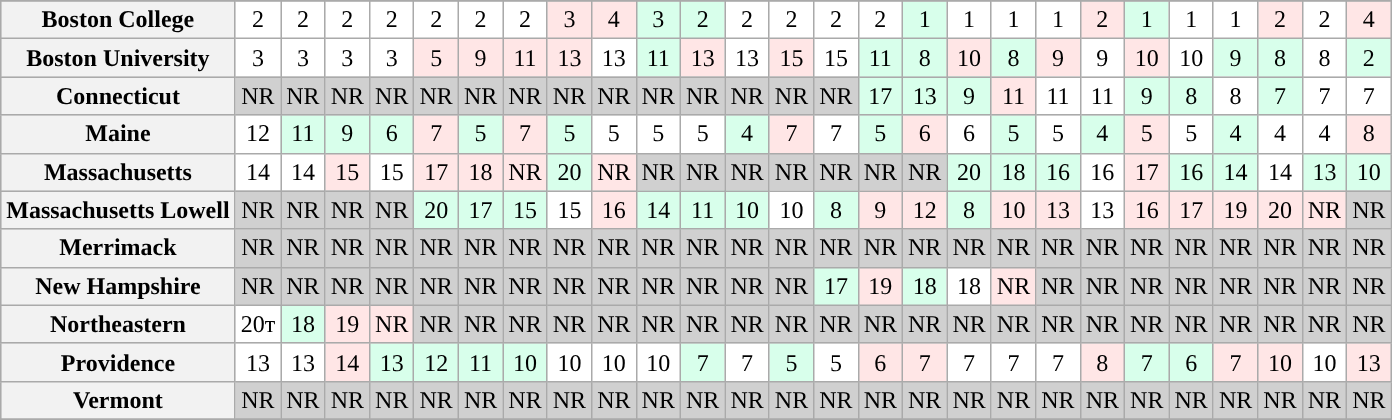<table class="wikitable sortable" style="text-align: center;">
<tr>
</tr>
<tr bgcolor=d0d0d0>
<th>Boston College</th>
<td bgcolor=ffffff>2</td>
<td bgcolor=ffffff>2</td>
<td bgcolor=ffffff>2</td>
<td bgcolor=ffffff>2</td>
<td bgcolor=ffffff>2</td>
<td bgcolor=ffffff>2</td>
<td bgcolor=ffffff>2</td>
<td bgcolor=FFE6E6>3</td>
<td bgcolor=FFE6E6>4</td>
<td bgcolor=D8FFEB>3</td>
<td bgcolor=D8FFEB>2</td>
<td bgcolor=ffffff>2</td>
<td bgcolor=ffffff>2</td>
<td bgcolor=ffffff>2</td>
<td bgcolor=ffffff>2</td>
<td bgcolor=D8FFEB>1</td>
<td bgcolor=ffffff>1</td>
<td bgcolor=ffffff>1</td>
<td bgcolor=ffffff>1</td>
<td bgcolor=FFE6E6>2</td>
<td bgcolor=D8FFEB>1</td>
<td bgcolor=ffffff>1</td>
<td bgcolor=ffffff>1</td>
<td bgcolor=FFE6E6>2</td>
<td bgcolor=ffffff>2</td>
<td bgcolor=FFE6E6>4</td>
</tr>
<tr bgcolor=d0d0d0>
<th>Boston University</th>
<td bgcolor=ffffff>3</td>
<td bgcolor=ffffff>3</td>
<td bgcolor=ffffff>3</td>
<td bgcolor=ffffff>3</td>
<td bgcolor=FFE6E6>5</td>
<td bgcolor=FFE6E6>9</td>
<td bgcolor=FFE6E6>11</td>
<td bgcolor=FFE6E6>13</td>
<td bgcolor=ffffff>13</td>
<td bgcolor=D8FFEB>11</td>
<td bgcolor=FFE6E6>13</td>
<td bgcolor=ffffff>13</td>
<td bgcolor=FFE6E6>15</td>
<td bgcolor=ffffff>15</td>
<td bgcolor=D8FFEB>11</td>
<td bgcolor=D8FFEB>8</td>
<td bgcolor=FFE6E6>10</td>
<td bgcolor=D8FFEB>8</td>
<td bgcolor=FFE6E6>9</td>
<td bgcolor=ffffff>9</td>
<td bgcolor=FFE6E6>10</td>
<td bgcolor=ffffff>10</td>
<td bgcolor=D8FFEB>9</td>
<td bgcolor=D8FFEB>8</td>
<td bgcolor=ffffff>8</td>
<td bgcolor=D8FFEB>2</td>
</tr>
<tr bgcolor=d0d0d0>
<th>Connecticut</th>
<td>NR</td>
<td>NR</td>
<td>NR</td>
<td>NR</td>
<td>NR</td>
<td>NR</td>
<td>NR</td>
<td>NR</td>
<td>NR</td>
<td>NR</td>
<td>NR</td>
<td>NR</td>
<td>NR</td>
<td>NR</td>
<td bgcolor=D8FFEB>17</td>
<td bgcolor=D8FFEB>13</td>
<td bgcolor=D8FFEB>9</td>
<td bgcolor=FFE6E6>11</td>
<td bgcolor=ffffff>11</td>
<td bgcolor=ffffff>11</td>
<td bgcolor=D8FFEB>9</td>
<td bgcolor=D8FFEB>8</td>
<td bgcolor=ffffff>8</td>
<td bgcolor=D8FFEB>7</td>
<td bgcolor=ffffff>7</td>
<td bgcolor=ffffff>7</td>
</tr>
<tr bgcolor=d0d0d0>
<th>Maine</th>
<td bgcolor=ffffff>12</td>
<td bgcolor=D8FFEB>11</td>
<td bgcolor=D8FFEB>9</td>
<td bgcolor=D8FFEB>6</td>
<td bgcolor=FFE6E6>7</td>
<td bgcolor=D8FFEB>5</td>
<td bgcolor=FFE6E6>7</td>
<td bgcolor=D8FFEB>5</td>
<td bgcolor=ffffff>5</td>
<td bgcolor=ffffff>5</td>
<td bgcolor=ffffff>5</td>
<td bgcolor=D8FFEB>4</td>
<td bgcolor=FFE6E6>7</td>
<td bgcolor=ffffff>7</td>
<td bgcolor=D8FFEB>5</td>
<td bgcolor=FFE6E6>6</td>
<td bgcolor=ffffff>6</td>
<td bgcolor=D8FFEB>5</td>
<td bgcolor=ffffff>5</td>
<td bgcolor=D8FFEB>4</td>
<td bgcolor=FFE6E6>5</td>
<td bgcolor=ffffff>5</td>
<td bgcolor=D8FFEB>4</td>
<td bgcolor=ffffff>4</td>
<td bgcolor=ffffff>4</td>
<td bgcolor=FFE6E6>8</td>
</tr>
<tr bgcolor=d0d0d0>
<th>Massachusetts</th>
<td bgcolor=ffffff>14</td>
<td bgcolor=ffffff>14</td>
<td bgcolor=FFE6E6>15</td>
<td bgcolor=ffffff>15</td>
<td bgcolor=FFE6E6>17</td>
<td bgcolor=FFE6E6>18</td>
<td bgcolor=FFE6E6>NR</td>
<td bgcolor=D8FFEB>20</td>
<td bgcolor=FFE6E6>NR</td>
<td>NR</td>
<td>NR</td>
<td>NR</td>
<td>NR</td>
<td>NR</td>
<td>NR</td>
<td>NR</td>
<td bgcolor=D8FFEB>20</td>
<td bgcolor=D8FFEB>18</td>
<td bgcolor=D8FFEB>16</td>
<td bgcolor=ffffff>16</td>
<td bgcolor=FFE6E6>17</td>
<td bgcolor=D8FFEB>16</td>
<td bgcolor=D8FFEB>14</td>
<td bgcolor=ffffff>14</td>
<td bgcolor=D8FFEB>13</td>
<td bgcolor=D8FFEB>10</td>
</tr>
<tr bgcolor=d0d0d0>
<th>Massachusetts Lowell</th>
<td>NR</td>
<td>NR</td>
<td>NR</td>
<td>NR</td>
<td bgcolor=D8FFEB>20</td>
<td bgcolor=D8FFEB>17</td>
<td bgcolor=D8FFEB>15</td>
<td bgcolor=ffffff>15</td>
<td bgcolor=FFE6E6>16</td>
<td bgcolor=D8FFEB>14</td>
<td bgcolor=D8FFEB>11</td>
<td bgcolor=D8FFEB>10</td>
<td bgcolor=ffffff>10</td>
<td bgcolor=D8FFEB>8</td>
<td bgcolor=FFE6E6>9</td>
<td bgcolor=FFE6E6>12</td>
<td bgcolor=D8FFEB>8</td>
<td bgcolor=FFE6E6>10</td>
<td bgcolor=FFE6E6>13</td>
<td bgcolor=ffffff>13</td>
<td bgcolor=FFE6E6>16</td>
<td bgcolor=FFE6E6>17</td>
<td bgcolor=FFE6E6>19</td>
<td bgcolor=FFE6E6>20</td>
<td bgcolor=FFE6E6>NR</td>
<td>NR</td>
</tr>
<tr bgcolor=d0d0d0>
<th>Merrimack</th>
<td>NR</td>
<td>NR</td>
<td>NR</td>
<td>NR</td>
<td>NR</td>
<td>NR</td>
<td>NR</td>
<td>NR</td>
<td>NR</td>
<td>NR</td>
<td>NR</td>
<td>NR</td>
<td>NR</td>
<td>NR</td>
<td>NR</td>
<td>NR</td>
<td>NR</td>
<td>NR</td>
<td>NR</td>
<td>NR</td>
<td>NR</td>
<td>NR</td>
<td>NR</td>
<td>NR</td>
<td>NR</td>
<td>NR</td>
</tr>
<tr bgcolor=d0d0d0>
<th>New Hampshire</th>
<td>NR</td>
<td>NR</td>
<td>NR</td>
<td>NR</td>
<td>NR</td>
<td>NR</td>
<td>NR</td>
<td>NR</td>
<td>NR</td>
<td>NR</td>
<td>NR</td>
<td>NR</td>
<td>NR</td>
<td bgcolor=D8FFEB>17</td>
<td bgcolor=FFE6E6>19</td>
<td bgcolor=D8FFEB>18</td>
<td bgcolor=ffffff>18</td>
<td bgcolor=FFE6E6>NR</td>
<td>NR</td>
<td>NR</td>
<td>NR</td>
<td>NR</td>
<td>NR</td>
<td>NR</td>
<td>NR</td>
<td>NR</td>
</tr>
<tr bgcolor=d0d0d0>
<th>Northeastern</th>
<td bgcolor=ffffff>20т</td>
<td bgcolor=D8FFEB>18</td>
<td bgcolor=FFE6E6>19</td>
<td bgcolor=FFE6E6>NR</td>
<td>NR</td>
<td>NR</td>
<td>NR</td>
<td>NR</td>
<td>NR</td>
<td>NR</td>
<td>NR</td>
<td>NR</td>
<td>NR</td>
<td>NR</td>
<td>NR</td>
<td>NR</td>
<td>NR</td>
<td>NR</td>
<td>NR</td>
<td>NR</td>
<td>NR</td>
<td>NR</td>
<td>NR</td>
<td>NR</td>
<td>NR</td>
<td>NR</td>
</tr>
<tr bgcolor=d0d0d0>
<th>Providence</th>
<td bgcolor=ffffff>13</td>
<td bgcolor=ffffff>13</td>
<td bgcolor=FFE6E6>14</td>
<td bgcolor=D8FFEB>13</td>
<td bgcolor=D8FFEB>12</td>
<td bgcolor=D8FFEB>11</td>
<td bgcolor=D8FFEB>10</td>
<td bgcolor=ffffff>10</td>
<td bgcolor=ffffff>10</td>
<td bgcolor=ffffff>10</td>
<td bgcolor=D8FFEB>7</td>
<td bgcolor=ffffff>7</td>
<td bgcolor=D8FFEB>5</td>
<td bgcolor=ffffff>5</td>
<td bgcolor=FFE6E6>6</td>
<td bgcolor=FFE6E6>7</td>
<td bgcolor=ffffff>7</td>
<td bgcolor=ffffff>7</td>
<td bgcolor=ffffff>7</td>
<td bgcolor=FFE6E6>8</td>
<td bgcolor=D8FFEB>7</td>
<td bgcolor=D8FFEB>6</td>
<td bgcolor=FFE6E6>7</td>
<td bgcolor=FFE6E6>10</td>
<td bgcolor=ffffff>10</td>
<td bgcolor=FFE6E6>13</td>
</tr>
<tr bgcolor=d0d0d0>
<th>Vermont</th>
<td>NR</td>
<td>NR</td>
<td>NR</td>
<td>NR</td>
<td>NR</td>
<td>NR</td>
<td>NR</td>
<td>NR</td>
<td>NR</td>
<td>NR</td>
<td>NR</td>
<td>NR</td>
<td>NR</td>
<td>NR</td>
<td>NR</td>
<td>NR</td>
<td>NR</td>
<td>NR</td>
<td>NR</td>
<td>NR</td>
<td>NR</td>
<td>NR</td>
<td>NR</td>
<td>NR</td>
<td>NR</td>
<td>NR</td>
</tr>
<tr>
</tr>
</table>
